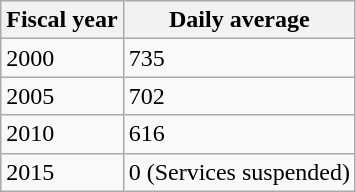<table class="wikitable">
<tr>
<th>Fiscal year</th>
<th>Daily average</th>
</tr>
<tr>
<td>2000</td>
<td>735</td>
</tr>
<tr>
<td>2005</td>
<td>702</td>
</tr>
<tr>
<td>2010</td>
<td>616</td>
</tr>
<tr>
<td>2015</td>
<td>0 (Services suspended)</td>
</tr>
</table>
